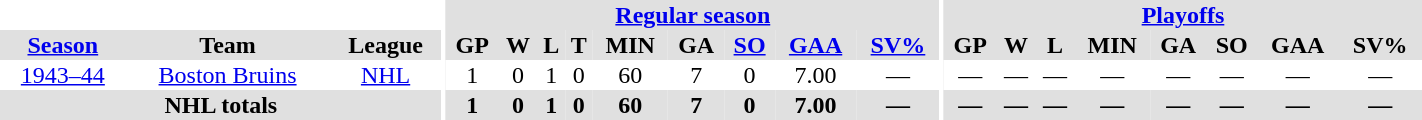<table border="0" cellpadding="1" cellspacing="0" style="text-align:center; width:75%">
<tr ALIGN="center" bgcolor="#e0e0e0">
<th align="center" colspan="3" bgcolor="#ffffff"></th>
<th align="center" rowspan="99" bgcolor="#ffffff"></th>
<th align="center" colspan="9" bgcolor="#e0e0e0"><a href='#'>Regular season</a></th>
<th align="center" rowspan="99" bgcolor="#ffffff"></th>
<th align="center" colspan="8" bgcolor="#e0e0e0"><a href='#'>Playoffs</a></th>
</tr>
<tr ALIGN="center" bgcolor="#e0e0e0">
<th><a href='#'>Season</a></th>
<th>Team</th>
<th>League</th>
<th>GP</th>
<th>W</th>
<th>L</th>
<th>T</th>
<th>MIN</th>
<th>GA</th>
<th><a href='#'>SO</a></th>
<th><a href='#'>GAA</a></th>
<th><a href='#'>SV%</a></th>
<th>GP</th>
<th>W</th>
<th>L</th>
<th>MIN</th>
<th>GA</th>
<th>SO</th>
<th>GAA</th>
<th>SV%</th>
</tr>
<tr ALIGN="center">
<td><a href='#'>1943–44</a></td>
<td><a href='#'>Boston Bruins</a></td>
<td><a href='#'>NHL</a></td>
<td>1</td>
<td>0</td>
<td>1</td>
<td>0</td>
<td>60</td>
<td>7</td>
<td>0</td>
<td>7.00</td>
<td>—</td>
<td>—</td>
<td>—</td>
<td>—</td>
<td>—</td>
<td>—</td>
<td>—</td>
<td>—</td>
<td>—</td>
</tr>
<tr ALIGN="center" bgcolor="#e0e0e0">
<th colspan="3" align="center">NHL totals</th>
<th>1</th>
<th>0</th>
<th>1</th>
<th>0</th>
<th>60</th>
<th>7</th>
<th>0</th>
<th>7.00</th>
<th>—</th>
<th>—</th>
<th>—</th>
<th>—</th>
<th>—</th>
<th>—</th>
<th>—</th>
<th>—</th>
<th>—</th>
</tr>
</table>
